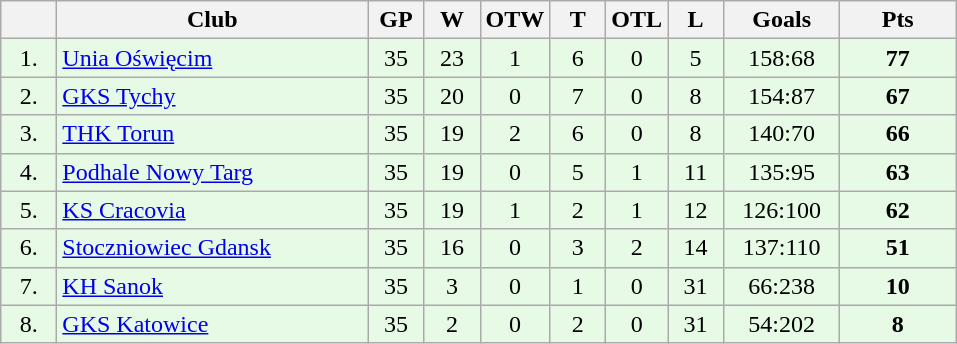<table class="wikitable">
<tr>
<th width="30"></th>
<th width="200">Club</th>
<th width="30">GP</th>
<th width="30">W</th>
<th width="30">OTW</th>
<th width="30">T</th>
<th width="30">OTL</th>
<th width="30">L</th>
<th width="70">Goals</th>
<th width="70">Pts</th>
</tr>
<tr bgcolor="#e6fae6" align="center">
<td>1.</td>
<td align="left"><a href='#'>Unia Oświęcim</a></td>
<td>35</td>
<td>23</td>
<td>1</td>
<td>6</td>
<td>0</td>
<td>5</td>
<td>158:68</td>
<td><strong>77</strong></td>
</tr>
<tr bgcolor="#e6fae6" align="center">
<td>2.</td>
<td align="left"><a href='#'>GKS Tychy</a></td>
<td>35</td>
<td>20</td>
<td>0</td>
<td>7</td>
<td>0</td>
<td>8</td>
<td>154:87</td>
<td><strong>67</strong></td>
</tr>
<tr bgcolor="#e6fae6" align="center">
<td>3.</td>
<td align="left"><a href='#'>THK Torun</a></td>
<td>35</td>
<td>19</td>
<td>2</td>
<td>6</td>
<td>0</td>
<td>8</td>
<td>140:70</td>
<td><strong>66</strong></td>
</tr>
<tr bgcolor="#e6fae6" align="center">
<td>4.</td>
<td align="left"><a href='#'>Podhale Nowy Targ</a></td>
<td>35</td>
<td>19</td>
<td>0</td>
<td>5</td>
<td>1</td>
<td>11</td>
<td>135:95</td>
<td><strong>63</strong></td>
</tr>
<tr bgcolor="#e6fae6" align="center">
<td>5.</td>
<td align="left"><a href='#'>KS Cracovia</a></td>
<td>35</td>
<td>19</td>
<td>1</td>
<td>2</td>
<td>1</td>
<td>12</td>
<td>126:100</td>
<td><strong>62</strong></td>
</tr>
<tr bgcolor="#e6fae6" align="center">
<td>6.</td>
<td align="left"><a href='#'>Stoczniowiec Gdansk</a></td>
<td>35</td>
<td>16</td>
<td>0</td>
<td>3</td>
<td>2</td>
<td>14</td>
<td>137:110</td>
<td><strong>51</strong></td>
</tr>
<tr bgcolor="#e6fae6" align="center">
<td>7.</td>
<td align="left"><a href='#'>KH Sanok</a></td>
<td>35</td>
<td>3</td>
<td>0</td>
<td>1</td>
<td>0</td>
<td>31</td>
<td>66:238</td>
<td><strong>10</strong></td>
</tr>
<tr bgcolor="#e6fae6" align="center">
<td>8.</td>
<td align="left"><a href='#'>GKS Katowice</a></td>
<td>35</td>
<td>2</td>
<td>0</td>
<td>2</td>
<td>0</td>
<td>31</td>
<td>54:202</td>
<td><strong>8</strong></td>
</tr>
</table>
